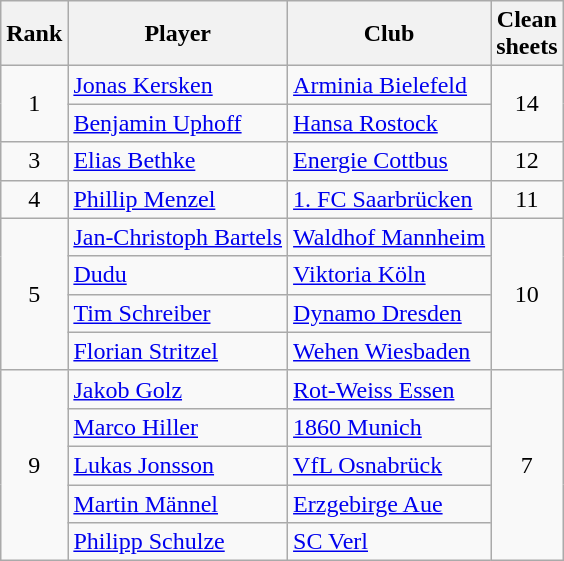<table class="wikitable sortable" style="text-align:center">
<tr>
<th>Rank</th>
<th>Player</th>
<th>Club</th>
<th>Clean<br>sheets</th>
</tr>
<tr>
<td rowspan=2>1</td>
<td align=left> <a href='#'>Jonas Kersken</a></td>
<td align=left><a href='#'>Arminia Bielefeld</a></td>
<td rowspan=2>14</td>
</tr>
<tr>
<td align=left> <a href='#'>Benjamin Uphoff</a></td>
<td align=left><a href='#'>Hansa Rostock</a></td>
</tr>
<tr>
<td>3</td>
<td align=left> <a href='#'>Elias Bethke</a></td>
<td align=left><a href='#'>Energie Cottbus</a></td>
<td>12</td>
</tr>
<tr>
<td>4</td>
<td align=left> <a href='#'>Phillip Menzel</a></td>
<td align=left><a href='#'>1. FC Saarbrücken</a></td>
<td>11</td>
</tr>
<tr>
<td rowspan=4>5</td>
<td align=left> <a href='#'>Jan-Christoph Bartels</a></td>
<td align=left><a href='#'>Waldhof Mannheim</a></td>
<td rowspan=4>10</td>
</tr>
<tr>
<td align=left> <a href='#'>Dudu</a></td>
<td align=left><a href='#'>Viktoria Köln</a></td>
</tr>
<tr>
<td align=left> <a href='#'>Tim Schreiber</a></td>
<td align=left><a href='#'>Dynamo Dresden</a></td>
</tr>
<tr>
<td align=left> <a href='#'>Florian Stritzel</a></td>
<td align=left><a href='#'>Wehen Wiesbaden</a></td>
</tr>
<tr>
<td rowspan=5>9</td>
<td align=left> <a href='#'>Jakob Golz</a></td>
<td align=left><a href='#'>Rot-Weiss Essen</a></td>
<td rowspan=5>7</td>
</tr>
<tr>
<td align=left> <a href='#'>Marco Hiller</a></td>
<td align=left><a href='#'>1860 Munich</a></td>
</tr>
<tr>
<td align=left> <a href='#'>Lukas Jonsson</a></td>
<td align=left><a href='#'>VfL Osnabrück</a></td>
</tr>
<tr>
<td align=left> <a href='#'>Martin Männel</a></td>
<td align=left><a href='#'>Erzgebirge Aue</a></td>
</tr>
<tr>
<td align=left> <a href='#'>Philipp Schulze</a></td>
<td align=left><a href='#'>SC Verl</a></td>
</tr>
</table>
